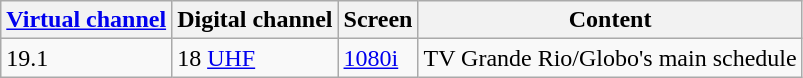<table class = "wikitable">
<tr>
<th><a href='#'>Virtual channel</a></th>
<th>Digital channel</th>
<th>Screen</th>
<th>Content</th>
</tr>
<tr>
<td>19.1</td>
<td>18 <a href='#'>UHF</a></td>
<td><a href='#'>1080i</a></td>
<td>TV Grande Rio/Globo's main schedule</td>
</tr>
</table>
